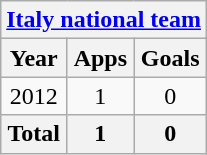<table class="wikitable" style="text-align:center">
<tr>
<th colspan=3><a href='#'>Italy national team</a></th>
</tr>
<tr>
<th>Year</th>
<th>Apps</th>
<th>Goals</th>
</tr>
<tr>
<td>2012</td>
<td>1</td>
<td>0</td>
</tr>
<tr>
<th>Total</th>
<th>1</th>
<th>0</th>
</tr>
</table>
